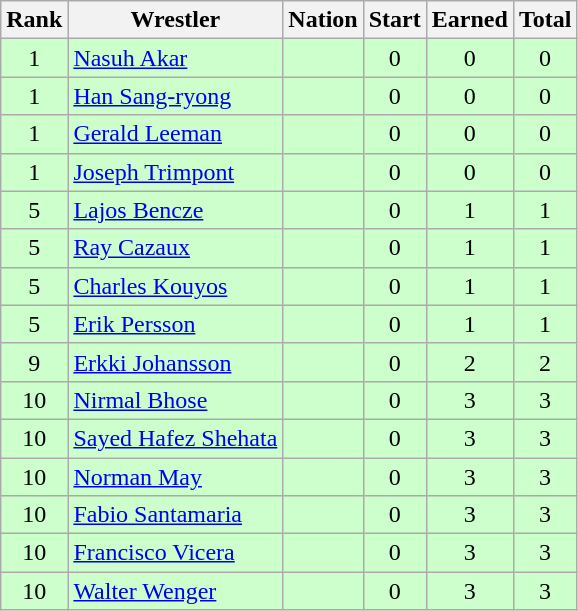<table class="wikitable sortable" style="text-align:center;">
<tr>
<th>Rank</th>
<th>Wrestler</th>
<th>Nation</th>
<th>Start</th>
<th>Earned</th>
<th>Total</th>
</tr>
<tr style="background:#cfc;">
<td>1</td>
<td align=left><a href='#'>Nasuh Akar</a></td>
<td align=left></td>
<td>0</td>
<td>0</td>
<td>0</td>
</tr>
<tr style="background:#cfc;">
<td>1</td>
<td align=left><a href='#'>Han Sang-ryong</a></td>
<td align=left></td>
<td>0</td>
<td>0</td>
<td>0</td>
</tr>
<tr style="background:#cfc;">
<td>1</td>
<td align=left><a href='#'>Gerald Leeman</a></td>
<td align=left></td>
<td>0</td>
<td>0</td>
<td>0</td>
</tr>
<tr style="background:#cfc;">
<td>1</td>
<td align=left><a href='#'>Joseph Trimpont</a></td>
<td align=left></td>
<td>0</td>
<td>0</td>
<td>0</td>
</tr>
<tr style="background:#cfc;">
<td>5</td>
<td align=left><a href='#'>Lajos Bencze</a></td>
<td align=left></td>
<td>0</td>
<td>1</td>
<td>1</td>
</tr>
<tr style="background:#cfc;">
<td>5</td>
<td align=left><a href='#'>Ray Cazaux</a></td>
<td align=left></td>
<td>0</td>
<td>1</td>
<td>1</td>
</tr>
<tr style="background:#cfc;">
<td>5</td>
<td align=left><a href='#'>Charles Kouyos</a></td>
<td align=left></td>
<td>0</td>
<td>1</td>
<td>1</td>
</tr>
<tr style="background:#cfc;">
<td>5</td>
<td align=left><a href='#'>Erik Persson</a></td>
<td align=left></td>
<td>0</td>
<td>1</td>
<td>1</td>
</tr>
<tr style="background:#cfc;">
<td>9</td>
<td align=left><a href='#'>Erkki Johansson</a></td>
<td align=left></td>
<td>0</td>
<td>2</td>
<td>2</td>
</tr>
<tr style="background:#cfc;">
<td>10</td>
<td align=left><a href='#'>Nirmal Bhose</a></td>
<td align=left></td>
<td>0</td>
<td>3</td>
<td>3</td>
</tr>
<tr style="background:#cfc;">
<td>10</td>
<td align=left><a href='#'>Sayed Hafez Shehata</a></td>
<td align=left></td>
<td>0</td>
<td>3</td>
<td>3</td>
</tr>
<tr style="background:#cfc;">
<td>10</td>
<td align=left><a href='#'>Norman May</a></td>
<td align=left></td>
<td>0</td>
<td>3</td>
<td>3</td>
</tr>
<tr style="background:#cfc;">
<td>10</td>
<td align=left><a href='#'>Fabio Santamaria</a></td>
<td align=left></td>
<td>0</td>
<td>3</td>
<td>3</td>
</tr>
<tr style="background:#cfc;">
<td>10</td>
<td align=left><a href='#'>Francisco Vicera</a></td>
<td align=left></td>
<td>0</td>
<td>3</td>
<td>3</td>
</tr>
<tr style="background:#cfc;">
<td>10</td>
<td align=left><a href='#'>Walter Wenger</a></td>
<td align=left></td>
<td>0</td>
<td>3</td>
<td>3</td>
</tr>
</table>
